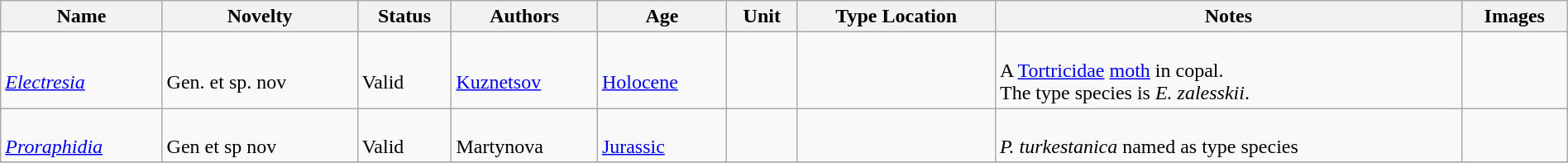<table class="wikitable sortable" align="center" width="100%">
<tr>
<th>Name</th>
<th>Novelty</th>
<th>Status</th>
<th>Authors</th>
<th>Age</th>
<th>Unit</th>
<th>Type Location</th>
<th>Notes</th>
<th>Images</th>
</tr>
<tr>
<td><br><em><a href='#'>Electresia</a></em></td>
<td><br>Gen. et sp. nov</td>
<td><br>Valid</td>
<td><br><a href='#'>Kuznetsov</a></td>
<td><br><a href='#'>Holocene</a></td>
<td></td>
<td><br></td>
<td><br>A <a href='#'>Tortricidae</a> <a href='#'>moth</a> in copal.<br> The type species is <em>E. zalesskii</em>.</td>
<td><br></td>
</tr>
<tr>
<td><br><em><a href='#'>Proraphidia</a></em></td>
<td><br>Gen et sp nov</td>
<td><br>Valid</td>
<td><br>Martynova</td>
<td><br><a href='#'>Jurassic</a></td>
<td></td>
<td><br></td>
<td><br><em>P. turkestanica</em> named as type species</td>
<td><br></td>
</tr>
<tr>
</tr>
</table>
